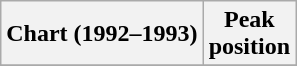<table class="wikitable plainrowheaders"  style="text-align:center">
<tr>
<th scope="col">Chart (1992–1993)</th>
<th scope="col">Peak<br>position</th>
</tr>
<tr>
</tr>
</table>
